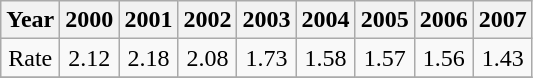<table class="wikitable" style="text-align:center; border;1px">
<tr>
<th>Year</th>
<th>2000</th>
<th>2001</th>
<th>2002</th>
<th>2003</th>
<th>2004</th>
<th>2005</th>
<th>2006</th>
<th>2007</th>
</tr>
<tr>
<td>Rate</td>
<td>2.12</td>
<td>2.18</td>
<td>2.08</td>
<td>1.73</td>
<td>1.58</td>
<td>1.57</td>
<td>1.56</td>
<td>1.43</td>
</tr>
<tr>
</tr>
</table>
